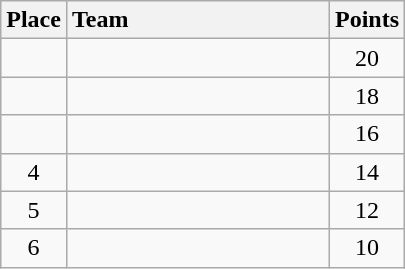<table class="wikitable" style="text-align:center; margin-bottom:0;">
<tr>
<th>Place</th>
<th style="width:10.5em; text-align:left;">Team</th>
<th>Points</th>
</tr>
<tr>
<td></td>
<td align=left></td>
<td>20</td>
</tr>
<tr>
<td></td>
<td align=left></td>
<td>18</td>
</tr>
<tr>
<td></td>
<td align=left></td>
<td>16</td>
</tr>
<tr>
<td>4</td>
<td align=left></td>
<td>14</td>
</tr>
<tr>
<td>5</td>
<td align=left></td>
<td>12</td>
</tr>
<tr>
<td>6</td>
<td align=left></td>
<td>10</td>
</tr>
</table>
